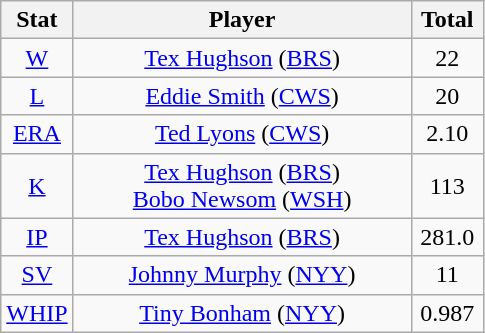<table class="wikitable" style="text-align:center;">
<tr>
<th style="width:15%;">Stat</th>
<th>Player</th>
<th style="width:15%;">Total</th>
</tr>
<tr>
<td><a href='#'>W</a></td>
<td><a href='#'>Tex Hughson</a> (<a href='#'>BRS</a>)</td>
<td>22</td>
</tr>
<tr>
<td><a href='#'>L</a></td>
<td><a href='#'>Eddie Smith</a> (<a href='#'>CWS</a>)</td>
<td>20</td>
</tr>
<tr>
<td><a href='#'>ERA</a></td>
<td><a href='#'>Ted Lyons</a> (<a href='#'>CWS</a>)</td>
<td>2.10</td>
</tr>
<tr>
<td><a href='#'>K</a></td>
<td><a href='#'>Tex Hughson</a> (<a href='#'>BRS</a>)<br><a href='#'>Bobo Newsom</a> (<a href='#'>WSH</a>)</td>
<td>113</td>
</tr>
<tr>
<td><a href='#'>IP</a></td>
<td><a href='#'>Tex Hughson</a> (<a href='#'>BRS</a>)</td>
<td>281.0</td>
</tr>
<tr>
<td><a href='#'>SV</a></td>
<td><a href='#'>Johnny Murphy</a> (<a href='#'>NYY</a>)</td>
<td>11</td>
</tr>
<tr>
<td><a href='#'>WHIP</a></td>
<td><a href='#'>Tiny Bonham</a> (<a href='#'>NYY</a>)</td>
<td>0.987</td>
</tr>
</table>
